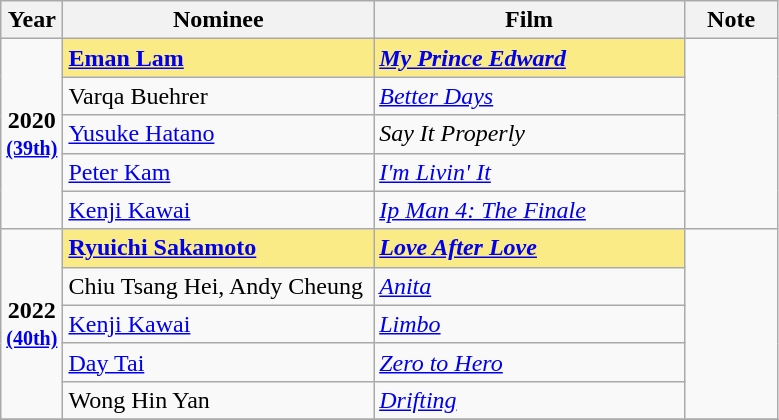<table class="sortable wikitable">
<tr>
<th width="8%">Year</th>
<th width="40%">Nominee</th>
<th width="40%">Film</th>
<th width="12%">Note</th>
</tr>
<tr>
<td align="center" rowspan=5><strong>2020</strong><br><small><a href='#'><strong>(39th)</strong></a></small></td>
<td style="background:#FAEB86"><strong><a href='#'>Eman Lam</a></strong></td>
<td style="background:#FAEB86"><strong><em><a href='#'>My Prince Edward</a></em></strong></td>
<td align="center" rowspan=5></td>
</tr>
<tr>
<td>Varqa Buehrer</td>
<td><em><a href='#'>Better Days</a></em></td>
</tr>
<tr>
<td><a href='#'>Yusuke Hatano</a></td>
<td><em>Say It Properly</em></td>
</tr>
<tr>
<td><a href='#'>Peter Kam</a></td>
<td><em><a href='#'>I'm Livin' It</a></em></td>
</tr>
<tr>
<td><a href='#'>Kenji Kawai</a></td>
<td><em><a href='#'>Ip Man 4: The Finale</a></em></td>
</tr>
<tr>
<td align="center" rowspan=5><strong>2022</strong><br><small><a href='#'><strong>(40th)</strong></a></small></td>
<td style="background:#FAEB86"><strong><a href='#'>Ryuichi Sakamoto</a></strong></td>
<td style="background:#FAEB86"><strong><em><a href='#'>Love After Love</a></em></strong></td>
<td align="center" rowspan=5></td>
</tr>
<tr>
<td>Chiu Tsang Hei, Andy Cheung</td>
<td><em><a href='#'>Anita</a></em></td>
</tr>
<tr>
<td><a href='#'>Kenji Kawai</a></td>
<td><em><a href='#'>Limbo</a></em></td>
</tr>
<tr>
<td><a href='#'>Day Tai</a></td>
<td><em><a href='#'>Zero to Hero</a></em></td>
</tr>
<tr>
<td>Wong Hin Yan</td>
<td><em><a href='#'>Drifting</a></em></td>
</tr>
<tr>
</tr>
</table>
